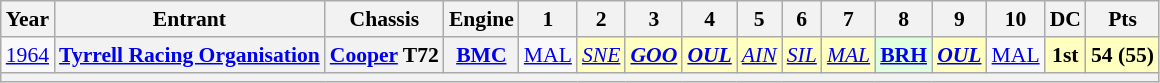<table class="wikitable" style="text-align:center; font-size:90%">
<tr>
<th>Year</th>
<th>Entrant</th>
<th>Chassis</th>
<th>Engine</th>
<th>1</th>
<th>2</th>
<th>3</th>
<th>4</th>
<th>5</th>
<th>6</th>
<th>7</th>
<th>8</th>
<th>9</th>
<th>10</th>
<th>DC</th>
<th>Pts</th>
</tr>
<tr>
<td><a href='#'>1964</a></td>
<th><a href='#'>Tyrrell Racing Organisation</a></th>
<th><a href='#'>Cooper</a> T72</th>
<th><a href='#'>BMC</a></th>
<td><a href='#'>MAL</a><br></td>
<td style="background:#FFFFBF;"><em><a href='#'>SNE</a></em><br></td>
<td style="background:#FFFFBF;"><strong><em><a href='#'>GOO</a></em></strong><br></td>
<td style="background:#FFFFBF;"><strong><em><a href='#'>OUL</a></em></strong><br></td>
<td style="background:#FFFFBF;"><em><a href='#'>AIN</a></em><br></td>
<td style="background:#FFFFBF;"><em><a href='#'>SIL</a></em><br></td>
<td style="background:#FFFFBF;"><em><a href='#'>MAL</a></em><br></td>
<td style="background:#DFFFDF;"><strong><a href='#'>BRH</a></strong><br></td>
<td style="background:#FFFFBF;"><strong><em><a href='#'>OUL</a></em></strong><br></td>
<td><a href='#'>MAL</a><br></td>
<td style="background:#FFFFBF;"><strong>1st</strong></td>
<td style="background:#FFFFBF;"><strong>54 (55)</strong></td>
</tr>
<tr>
<th colspan=16></th>
</tr>
</table>
